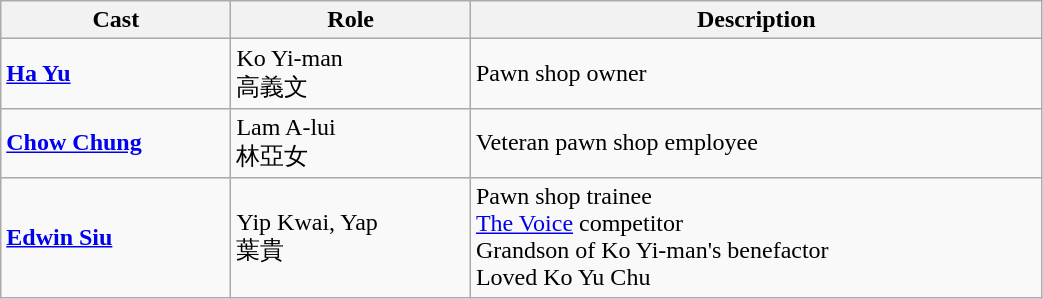<table class="wikitable" width="55%">
<tr>
<th>Cast</th>
<th>Role</th>
<th>Description</th>
</tr>
<tr>
<td><strong><a href='#'>Ha Yu</a></strong></td>
<td>Ko Yi-man<br>高義文</td>
<td>Pawn shop owner</td>
</tr>
<tr>
<td><strong><a href='#'>Chow Chung</a></strong></td>
<td>Lam A-lui<br>林亞女</td>
<td>Veteran pawn shop employee</td>
</tr>
<tr>
<td><strong><a href='#'>Edwin Siu</a></strong></td>
<td>Yip Kwai, Yap<br>葉貴</td>
<td>Pawn shop trainee<br><a href='#'>The Voice</a> competitor<br>Grandson of Ko Yi-man's benefactor<br>Loved Ko Yu Chu</td>
</tr>
</table>
